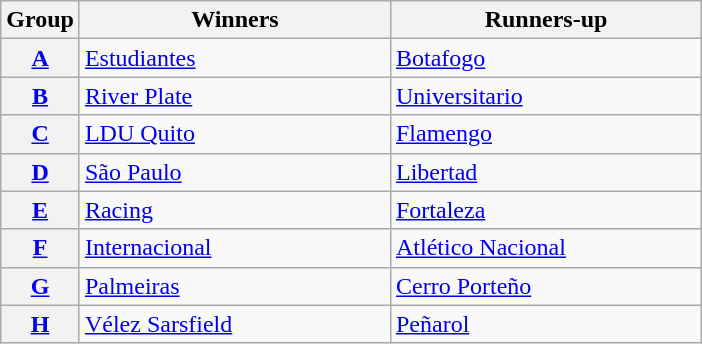<table class="wikitable">
<tr>
<th>Group</th>
<th width=200>Winners</th>
<th width=200>Runners-up</th>
</tr>
<tr>
<th><a href='#'>A</a></th>
<td> <a href='#'>Estudiantes</a></td>
<td> <a href='#'>Botafogo</a></td>
</tr>
<tr>
<th><a href='#'>B</a></th>
<td> <a href='#'>River Plate</a></td>
<td> <a href='#'>Universitario</a></td>
</tr>
<tr>
<th><a href='#'>C</a></th>
<td> <a href='#'>LDU Quito</a></td>
<td> <a href='#'>Flamengo</a></td>
</tr>
<tr>
<th><a href='#'>D</a></th>
<td> <a href='#'>São Paulo</a></td>
<td> <a href='#'>Libertad</a></td>
</tr>
<tr>
<th><a href='#'>E</a></th>
<td> <a href='#'>Racing</a></td>
<td> <a href='#'>Fortaleza</a></td>
</tr>
<tr>
<th><a href='#'>F</a></th>
<td> <a href='#'>Internacional</a></td>
<td> <a href='#'>Atlético Nacional</a></td>
</tr>
<tr>
<th><a href='#'>G</a></th>
<td> <a href='#'>Palmeiras</a></td>
<td> <a href='#'>Cerro Porteño</a></td>
</tr>
<tr>
<th><a href='#'>H</a></th>
<td> <a href='#'>Vélez Sarsfield</a></td>
<td> <a href='#'>Peñarol</a></td>
</tr>
</table>
